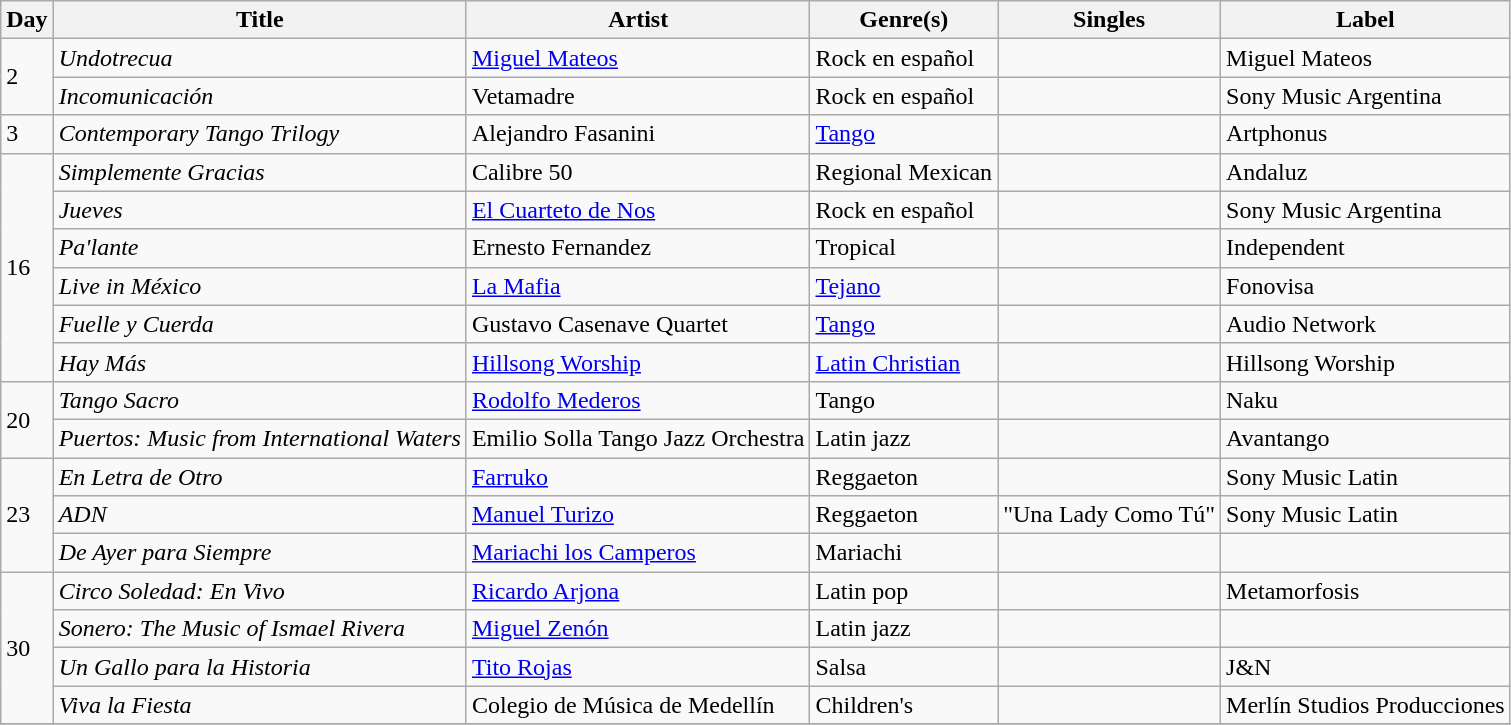<table class="wikitable sortable" style="text-align: left;">
<tr>
<th>Day</th>
<th>Title</th>
<th>Artist</th>
<th>Genre(s)</th>
<th>Singles</th>
<th>Label</th>
</tr>
<tr>
<td rowspan="2">2</td>
<td><em>Undotrecua</em></td>
<td><a href='#'>Miguel Mateos</a></td>
<td>Rock en español</td>
<td></td>
<td>Miguel Mateos</td>
</tr>
<tr>
<td><em>Incomunicación</em></td>
<td>Vetamadre</td>
<td>Rock en español</td>
<td></td>
<td>Sony Music Argentina</td>
</tr>
<tr>
<td>3</td>
<td><em>Contemporary Tango Trilogy</em></td>
<td>Alejandro Fasanini</td>
<td><a href='#'>Tango</a></td>
<td></td>
<td>Artphonus</td>
</tr>
<tr>
<td rowspan="6">16</td>
<td><em>Simplemente Gracias</em></td>
<td>Calibre 50</td>
<td>Regional Mexican</td>
<td></td>
<td>Andaluz</td>
</tr>
<tr>
<td><em>Jueves</em></td>
<td><a href='#'>El Cuarteto de Nos</a></td>
<td>Rock en español</td>
<td></td>
<td>Sony Music Argentina</td>
</tr>
<tr>
<td><em>Pa'lante</em></td>
<td>Ernesto Fernandez</td>
<td>Tropical</td>
<td></td>
<td>Independent</td>
</tr>
<tr>
<td><em>Live in México</em></td>
<td><a href='#'>La Mafia</a></td>
<td><a href='#'>Tejano</a></td>
<td></td>
<td>Fonovisa</td>
</tr>
<tr>
<td><em>Fuelle y Cuerda</em></td>
<td>Gustavo Casenave Quartet</td>
<td><a href='#'>Tango</a></td>
<td></td>
<td>Audio Network</td>
</tr>
<tr>
<td><em>Hay Más</em></td>
<td><a href='#'>Hillsong Worship</a></td>
<td><a href='#'>Latin Christian</a></td>
<td></td>
<td>Hillsong Worship</td>
</tr>
<tr>
<td rowspan="2">20</td>
<td><em>Tango Sacro</em></td>
<td><a href='#'>Rodolfo Mederos</a></td>
<td>Tango</td>
<td></td>
<td>Naku</td>
</tr>
<tr>
<td><em>Puertos: Music from International Waters</em></td>
<td>Emilio Solla Tango Jazz Orchestra</td>
<td>Latin jazz</td>
<td></td>
<td>Avantango</td>
</tr>
<tr>
<td rowspan="3">23</td>
<td><em>En Letra de Otro</em></td>
<td><a href='#'>Farruko</a></td>
<td>Reggaeton</td>
<td></td>
<td>Sony Music Latin</td>
</tr>
<tr>
<td><em>ADN</em></td>
<td><a href='#'>Manuel Turizo</a></td>
<td>Reggaeton</td>
<td>"Una Lady Como Tú"</td>
<td>Sony Music Latin</td>
</tr>
<tr>
<td><em>De Ayer para Siempre</em></td>
<td><a href='#'>Mariachi los Camperos</a></td>
<td>Mariachi</td>
<td></td>
<td></td>
</tr>
<tr>
<td rowspan="4">30</td>
<td><em>Circo Soledad: En Vivo</em></td>
<td><a href='#'>Ricardo Arjona</a></td>
<td>Latin pop</td>
<td></td>
<td>Metamorfosis</td>
</tr>
<tr>
<td><em>Sonero: The Music of Ismael Rivera</em></td>
<td><a href='#'>Miguel Zenón</a></td>
<td>Latin jazz</td>
<td></td>
<td></td>
</tr>
<tr>
<td><em>Un Gallo para la Historia</em></td>
<td><a href='#'>Tito Rojas</a></td>
<td>Salsa</td>
<td></td>
<td>J&N</td>
</tr>
<tr>
<td><em>Viva la Fiesta</em></td>
<td>Colegio de Música de Medellín</td>
<td>Children's</td>
<td></td>
<td>Merlín Studios Producciones</td>
</tr>
<tr>
</tr>
</table>
